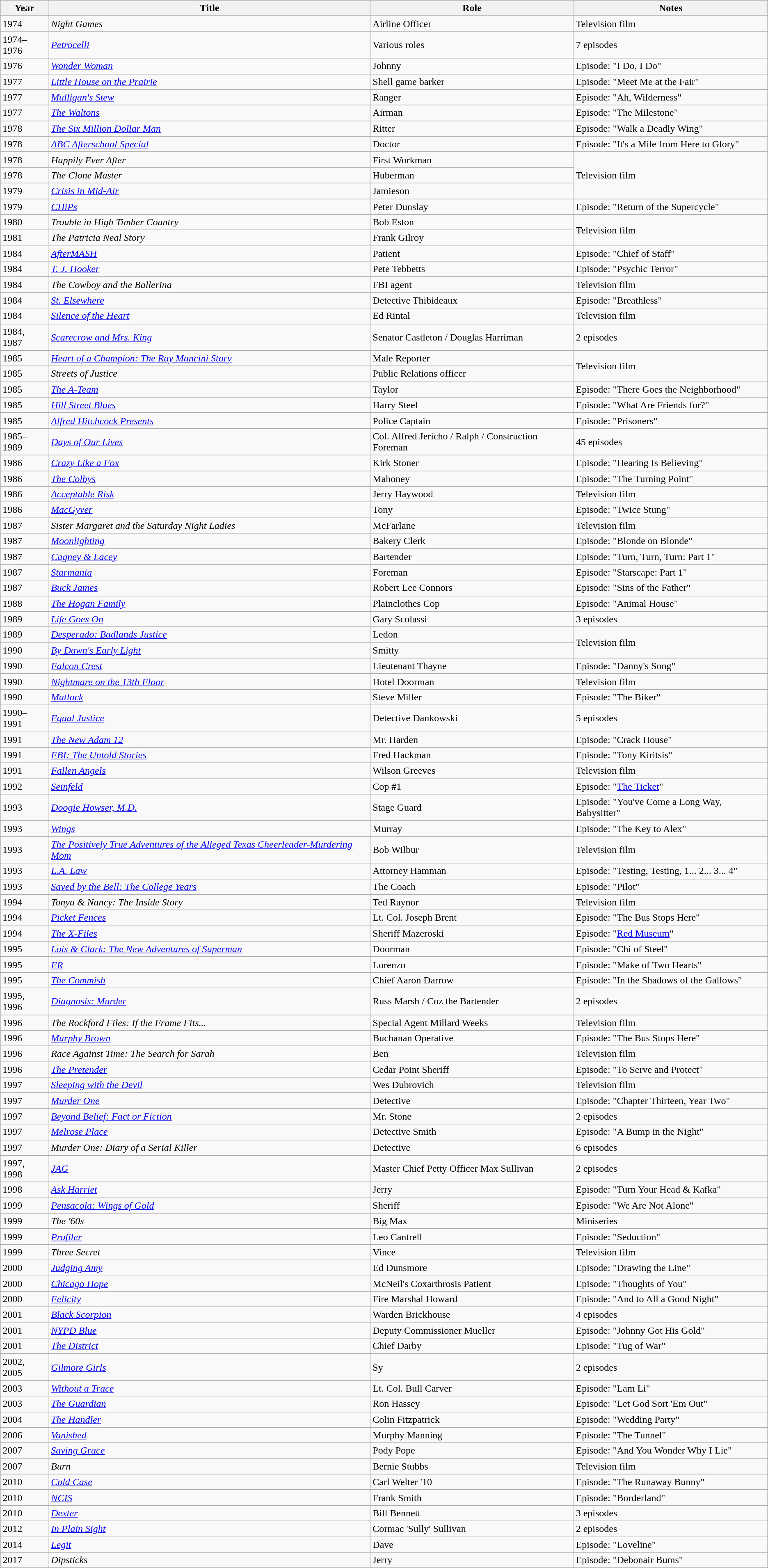<table class="wikitable sortable">
<tr>
<th>Year</th>
<th>Title</th>
<th>Role</th>
<th>Notes</th>
</tr>
<tr>
<td>1974</td>
<td><em>Night Games</em></td>
<td>Airline Officer</td>
<td>Television film</td>
</tr>
<tr>
<td>1974–1976</td>
<td><em><a href='#'>Petrocelli</a></em></td>
<td>Various roles</td>
<td>7 episodes</td>
</tr>
<tr>
<td>1976</td>
<td><a href='#'><em>Wonder Woman</em></a></td>
<td>Johnny</td>
<td>Episode: "I Do, I Do"</td>
</tr>
<tr>
<td>1977</td>
<td><a href='#'><em>Little House on the Prairie</em></a></td>
<td>Shell game barker</td>
<td>Episode: "Meet Me at the Fair"</td>
</tr>
<tr>
<td>1977</td>
<td><em><a href='#'>Mulligan's Stew</a></em></td>
<td>Ranger</td>
<td>Episode: "Ah, Wilderness"</td>
</tr>
<tr>
<td>1977</td>
<td><em><a href='#'>The Waltons</a></em></td>
<td>Airman</td>
<td>Episode: "The Milestone"</td>
</tr>
<tr>
<td>1978</td>
<td><em><a href='#'>The Six Million Dollar Man</a></em></td>
<td>Ritter</td>
<td>Episode: "Walk a Deadly Wing"</td>
</tr>
<tr>
<td>1978</td>
<td><em><a href='#'>ABC Afterschool Special</a></em></td>
<td>Doctor</td>
<td>Episode: "It's a Mile from Here to Glory"</td>
</tr>
<tr>
<td>1978</td>
<td><em>Happily Ever After</em></td>
<td>First Workman</td>
<td rowspan="3">Television film</td>
</tr>
<tr>
<td>1978</td>
<td><em>The Clone Master</em></td>
<td>Huberman</td>
</tr>
<tr>
<td>1979</td>
<td><em><a href='#'>Crisis in Mid-Air</a></em></td>
<td>Jamieson</td>
</tr>
<tr>
<td>1979</td>
<td><em><a href='#'>CHiPs</a></em></td>
<td>Peter Dunslay</td>
<td>Episode: "Return of the Supercycle"</td>
</tr>
<tr>
<td>1980</td>
<td><em>Trouble in High Timber Country</em></td>
<td>Bob Eston</td>
<td rowspan="2">Television film</td>
</tr>
<tr>
<td>1981</td>
<td><em>The Patricia Neal Story</em></td>
<td>Frank Gilroy</td>
</tr>
<tr>
<td>1984</td>
<td><em><a href='#'>AfterMASH</a></em></td>
<td>Patient</td>
<td>Episode: "Chief of Staff"</td>
</tr>
<tr>
<td>1984</td>
<td><em><a href='#'>T. J. Hooker</a></em></td>
<td>Pete Tebbetts</td>
<td>Episode: "Psychic Terror"</td>
</tr>
<tr>
<td>1984</td>
<td><em>The Cowboy and the Ballerina</em></td>
<td>FBI agent</td>
<td>Television film</td>
</tr>
<tr>
<td>1984</td>
<td><em><a href='#'>St. Elsewhere</a></em></td>
<td>Detective Thibideaux</td>
<td>Episode: "Breathless"</td>
</tr>
<tr>
<td>1984</td>
<td><em><a href='#'>Silence of the Heart</a></em></td>
<td>Ed Rintal</td>
<td>Television film</td>
</tr>
<tr>
<td>1984, 1987</td>
<td><em><a href='#'>Scarecrow and Mrs. King</a></em></td>
<td>Senator Castleton / Douglas Harriman</td>
<td>2 episodes</td>
</tr>
<tr>
<td>1985</td>
<td><em><a href='#'>Heart of a Champion: The Ray Mancini Story</a></em></td>
<td>Male Reporter</td>
<td rowspan="2">Television film</td>
</tr>
<tr>
<td>1985</td>
<td><em>Streets of Justice</em></td>
<td>Public Relations officer</td>
</tr>
<tr>
<td>1985</td>
<td><em><a href='#'>The A-Team</a></em></td>
<td>Taylor</td>
<td>Episode: "There Goes the Neighborhood"</td>
</tr>
<tr>
<td>1985</td>
<td><em><a href='#'>Hill Street Blues</a></em></td>
<td>Harry Steel</td>
<td>Episode: "What Are Friends for?"</td>
</tr>
<tr>
<td>1985</td>
<td><a href='#'><em>Alfred Hitchcock Presents</em></a></td>
<td>Police Captain</td>
<td>Episode: "Prisoners"</td>
</tr>
<tr>
<td>1985–1989</td>
<td><em><a href='#'>Days of Our Lives</a></em></td>
<td>Col. Alfred Jericho / Ralph / Construction Foreman</td>
<td>45 episodes</td>
</tr>
<tr>
<td>1986</td>
<td><a href='#'><em>Crazy Like a Fox</em></a></td>
<td>Kirk Stoner</td>
<td>Episode: "Hearing Is Believing"</td>
</tr>
<tr>
<td>1986</td>
<td><em><a href='#'>The Colbys</a></em></td>
<td>Mahoney</td>
<td>Episode: "The Turning Point"</td>
</tr>
<tr>
<td>1986</td>
<td><a href='#'><em>Acceptable Risk</em></a></td>
<td>Jerry Haywood</td>
<td>Television film</td>
</tr>
<tr>
<td>1986</td>
<td><a href='#'><em>MacGyver</em></a></td>
<td>Tony</td>
<td>Episode: "Twice Stung"</td>
</tr>
<tr>
<td>1987</td>
<td><em>Sister Margaret and the Saturday Night Ladies</em></td>
<td>McFarlane</td>
<td>Television film</td>
</tr>
<tr>
<td>1987</td>
<td><a href='#'><em>Moonlighting</em></a></td>
<td>Bakery Clerk</td>
<td>Episode: "Blonde on Blonde"</td>
</tr>
<tr>
<td>1987</td>
<td><em><a href='#'>Cagney & Lacey</a></em></td>
<td>Bartender</td>
<td>Episode: "Turn, Turn, Turn: Part 1"</td>
</tr>
<tr>
<td>1987</td>
<td><a href='#'><em>Starmania</em></a></td>
<td>Foreman</td>
<td>Episode: "Starscape: Part 1"</td>
</tr>
<tr>
<td>1987</td>
<td><em><a href='#'>Buck James</a></em></td>
<td>Robert Lee Connors</td>
<td>Episode: "Sins of the Father"</td>
</tr>
<tr>
<td>1988</td>
<td><em><a href='#'>The Hogan Family</a></em></td>
<td>Plainclothes Cop</td>
<td>Episode: "Animal House"</td>
</tr>
<tr>
<td>1989</td>
<td><a href='#'><em>Life Goes On</em></a></td>
<td>Gary Scolassi</td>
<td>3 episodes</td>
</tr>
<tr>
<td>1989</td>
<td><em><a href='#'>Desperado: Badlands Justice</a></em></td>
<td>Ledon</td>
<td rowspan="2">Television film</td>
</tr>
<tr>
<td>1990</td>
<td><em><a href='#'>By Dawn's Early Light</a></em></td>
<td>Smitty</td>
</tr>
<tr>
<td>1990</td>
<td><em><a href='#'>Falcon Crest</a></em></td>
<td>Lieutenant Thayne</td>
<td>Episode: "Danny's Song"</td>
</tr>
<tr>
<td>1990</td>
<td><em><a href='#'>Nightmare on the 13th Floor</a></em></td>
<td>Hotel Doorman</td>
<td>Television film</td>
</tr>
<tr>
<td>1990</td>
<td><a href='#'><em>Matlock</em></a></td>
<td>Steve Miller</td>
<td>Episode: "The Biker"</td>
</tr>
<tr>
<td>1990–1991</td>
<td><a href='#'><em>Equal Justice</em></a></td>
<td>Detective Dankowski</td>
<td>5 episodes</td>
</tr>
<tr>
<td>1991</td>
<td><em><a href='#'>The New Adam 12</a></em></td>
<td>Mr. Harden</td>
<td>Episode: "Crack House"</td>
</tr>
<tr>
<td>1991</td>
<td><em><a href='#'>FBI: The Untold Stories</a></em></td>
<td>Fred Hackman</td>
<td>Episode: "Tony Kiritsis"</td>
</tr>
<tr>
<td>1991</td>
<td><a href='#'><em>Fallen Angels</em></a></td>
<td>Wilson Greeves</td>
<td>Television film</td>
</tr>
<tr>
<td>1992</td>
<td><em><a href='#'>Seinfeld</a></em></td>
<td>Cop #1</td>
<td>Episode: "<a href='#'>The Ticket</a>"</td>
</tr>
<tr>
<td>1993</td>
<td><em><a href='#'>Doogie Howser, M.D.</a></em></td>
<td>Stage Guard</td>
<td>Episode: "You've Come a Long Way, Babysitter"</td>
</tr>
<tr>
<td>1993</td>
<td><a href='#'><em>Wings</em></a></td>
<td>Murray</td>
<td>Episode: "The Key to Alex"</td>
</tr>
<tr>
<td>1993</td>
<td><em><a href='#'>The Positively True Adventures of the Alleged Texas Cheerleader-Murdering Mom</a></em></td>
<td>Bob Wilbur</td>
<td>Television film</td>
</tr>
<tr>
<td>1993</td>
<td><em><a href='#'>L.A. Law</a></em></td>
<td>Attorney Hamman</td>
<td>Episode: "Testing, Testing, 1... 2... 3... 4"</td>
</tr>
<tr>
<td>1993</td>
<td><em><a href='#'>Saved by the Bell: The College Years</a></em></td>
<td>The Coach</td>
<td>Episode: "Pilot"</td>
</tr>
<tr>
<td>1994</td>
<td><em>Tonya & Nancy: The Inside Story</em></td>
<td>Ted Raynor</td>
<td>Television film</td>
</tr>
<tr>
<td>1994</td>
<td><em><a href='#'>Picket Fences</a></em></td>
<td>Lt. Col. Joseph Brent</td>
<td>Episode: "The Bus Stops Here"</td>
</tr>
<tr>
<td>1994</td>
<td><em><a href='#'>The X-Files</a></em></td>
<td>Sheriff Mazeroski</td>
<td>Episode: "<a href='#'>Red Museum</a>"</td>
</tr>
<tr>
<td>1995</td>
<td><em><a href='#'>Lois & Clark: The New Adventures of Superman</a></em></td>
<td>Doorman</td>
<td>Episode: "Chi of Steel"</td>
</tr>
<tr>
<td>1995</td>
<td><a href='#'><em>ER</em></a></td>
<td>Lorenzo</td>
<td>Episode: "Make of Two Hearts"</td>
</tr>
<tr>
<td>1995</td>
<td><em><a href='#'>The Commish</a></em></td>
<td>Chief Aaron Darrow</td>
<td>Episode: "In the Shadows of the Gallows"</td>
</tr>
<tr>
<td>1995, 1996</td>
<td><em><a href='#'>Diagnosis: Murder</a></em></td>
<td>Russ Marsh / Coz the Bartender</td>
<td>2 episodes</td>
</tr>
<tr>
<td>1996</td>
<td><em>The Rockford Files: If the Frame Fits...</em></td>
<td>Special Agent Millard Weeks</td>
<td>Television film</td>
</tr>
<tr>
<td>1996</td>
<td><em><a href='#'>Murphy Brown</a></em></td>
<td>Buchanan Operative</td>
<td>Episode: "The Bus Stops Here"</td>
</tr>
<tr>
<td>1996</td>
<td><em>Race Against Time: The Search for Sarah</em></td>
<td>Ben</td>
<td>Television film</td>
</tr>
<tr>
<td>1996</td>
<td><a href='#'><em>The Pretender</em></a></td>
<td>Cedar Point Sheriff</td>
<td>Episode: "To Serve and Protect"</td>
</tr>
<tr>
<td>1997</td>
<td><a href='#'><em>Sleeping with the Devil</em></a></td>
<td>Wes Dubrovich</td>
<td>Television film</td>
</tr>
<tr>
<td>1997</td>
<td><a href='#'><em>Murder One</em></a></td>
<td>Detective</td>
<td>Episode: "Chapter Thirteen, Year Two"</td>
</tr>
<tr>
<td>1997</td>
<td><em><a href='#'>Beyond Belief: Fact or Fiction</a></em></td>
<td>Mr. Stone</td>
<td>2 episodes</td>
</tr>
<tr>
<td>1997</td>
<td><em><a href='#'>Melrose Place</a></em></td>
<td>Detective Smith</td>
<td>Episode: "A Bump in the Night"</td>
</tr>
<tr>
<td>1997</td>
<td><em>Murder One: Diary of a Serial Killer</em></td>
<td>Detective</td>
<td>6 episodes</td>
</tr>
<tr>
<td>1997, 1998</td>
<td><a href='#'><em>JAG</em></a></td>
<td>Master Chief Petty Officer Max Sullivan</td>
<td>2 episodes</td>
</tr>
<tr>
<td>1998</td>
<td><em><a href='#'>Ask Harriet</a></em></td>
<td>Jerry</td>
<td>Episode: "Turn Your Head & Kafka"</td>
</tr>
<tr>
<td>1999</td>
<td><em><a href='#'>Pensacola: Wings of Gold</a></em></td>
<td>Sheriff</td>
<td>Episode: "We Are Not Alone"</td>
</tr>
<tr>
<td>1999</td>
<td><em>The '60s</em></td>
<td>Big Max</td>
<td>Miniseries</td>
</tr>
<tr>
<td>1999</td>
<td><a href='#'><em>Profiler</em></a></td>
<td>Leo Cantrell</td>
<td>Episode: "Seduction"</td>
</tr>
<tr>
<td>1999</td>
<td><em>Three Secret</em></td>
<td>Vince</td>
<td>Television film</td>
</tr>
<tr>
<td>2000</td>
<td><em><a href='#'>Judging Amy</a></em></td>
<td>Ed Dunsmore</td>
<td>Episode: "Drawing the Line"</td>
</tr>
<tr>
<td>2000</td>
<td><em><a href='#'>Chicago Hope</a></em></td>
<td>McNeil's Coxarthrosis Patient</td>
<td>Episode: "Thoughts of You"</td>
</tr>
<tr>
<td>2000</td>
<td><a href='#'><em>Felicity</em></a></td>
<td>Fire Marshal Howard</td>
<td>Episode: "And to All a Good Night"</td>
</tr>
<tr>
<td>2001</td>
<td><a href='#'><em>Black Scorpion</em></a></td>
<td>Warden Brickhouse</td>
<td>4 episodes</td>
</tr>
<tr>
<td>2001</td>
<td><em><a href='#'>NYPD Blue</a></em></td>
<td>Deputy Commissioner Mueller</td>
<td>Episode: "Johnny Got His Gold"</td>
</tr>
<tr>
<td>2001</td>
<td><em><a href='#'>The District</a></em></td>
<td>Chief Darby</td>
<td>Episode: "Tug of War"</td>
</tr>
<tr>
<td>2002, 2005</td>
<td><em><a href='#'>Gilmore Girls</a></em></td>
<td>Sy</td>
<td>2 episodes</td>
</tr>
<tr>
<td>2003</td>
<td><em><a href='#'>Without a Trace</a></em></td>
<td>Lt. Col. Bull Carver</td>
<td>Episode: "Lam Li"</td>
</tr>
<tr>
<td>2003</td>
<td><a href='#'><em>The Guardian</em></a></td>
<td>Ron Hassey</td>
<td>Episode: "Let God Sort 'Em Out"</td>
</tr>
<tr>
<td>2004</td>
<td><a href='#'><em>The Handler</em></a></td>
<td>Colin Fitzpatrick</td>
<td>Episode: "Wedding Party"</td>
</tr>
<tr>
<td>2006</td>
<td><a href='#'><em>Vanished</em></a></td>
<td>Murphy Manning</td>
<td>Episode: "The Tunnel"</td>
</tr>
<tr>
<td>2007</td>
<td><a href='#'><em>Saving Grace</em></a></td>
<td>Pody Pope</td>
<td>Episode: "And You Wonder Why I Lie"</td>
</tr>
<tr>
<td>2007</td>
<td><em>Burn</em></td>
<td>Bernie Stubbs</td>
<td>Television film</td>
</tr>
<tr>
<td>2010</td>
<td><em><a href='#'>Cold Case</a></em></td>
<td>Carl Welter '10</td>
<td>Episode: "The Runaway Bunny"</td>
</tr>
<tr>
<td>2010</td>
<td><a href='#'><em>NCIS</em></a></td>
<td>Frank Smith</td>
<td>Episode: "Borderland"</td>
</tr>
<tr>
<td>2010</td>
<td><a href='#'><em>Dexter</em></a></td>
<td>Bill Bennett</td>
<td>3 episodes</td>
</tr>
<tr>
<td>2012</td>
<td><em><a href='#'>In Plain Sight</a></em></td>
<td>Cormac 'Sully' Sullivan</td>
<td>2 episodes</td>
</tr>
<tr>
<td>2014</td>
<td><a href='#'><em>Legit</em></a></td>
<td>Dave</td>
<td>Episode: "Loveline"</td>
</tr>
<tr>
<td>2017</td>
<td><em>Dipsticks</em></td>
<td>Jerry</td>
<td>Episode: "Debonair Bums"</td>
</tr>
</table>
